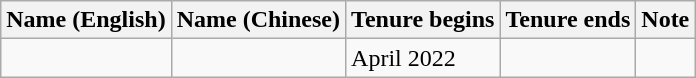<table class="wikitable">
<tr>
<th>Name (English)</th>
<th>Name (Chinese)</th>
<th>Tenure begins</th>
<th>Tenure ends</th>
<th>Note</th>
</tr>
<tr>
<td></td>
<td></td>
<td>April 2022</td>
<td></td>
<td></td>
</tr>
</table>
